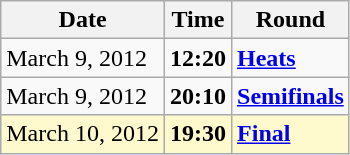<table class="wikitable">
<tr>
<th>Date</th>
<th>Time</th>
<th>Round</th>
</tr>
<tr>
<td>March 9, 2012</td>
<td><strong>12:20</strong></td>
<td><strong><a href='#'>Heats</a></strong></td>
</tr>
<tr>
<td>March 9, 2012</td>
<td><strong>20:10</strong></td>
<td><strong><a href='#'>Semifinals</a></strong></td>
</tr>
<tr style=background:lemonchiffon>
<td>March 10, 2012</td>
<td><strong>19:30</strong></td>
<td><strong><a href='#'>Final</a></strong></td>
</tr>
</table>
